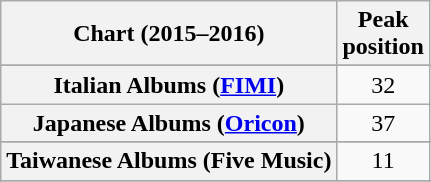<table class="wikitable sortable plainrowheaders" style="text-align:center">
<tr>
<th scope="col">Chart (2015–2016)</th>
<th scope="col">Peak<br>position</th>
</tr>
<tr>
</tr>
<tr>
</tr>
<tr>
</tr>
<tr>
</tr>
<tr>
</tr>
<tr>
</tr>
<tr>
</tr>
<tr>
</tr>
<tr>
</tr>
<tr>
</tr>
<tr>
</tr>
<tr>
</tr>
<tr>
<th scope="row">Italian Albums (<a href='#'>FIMI</a>)</th>
<td>32</td>
</tr>
<tr>
<th scope="row">Japanese Albums (<a href='#'>Oricon</a>)</th>
<td>37</td>
</tr>
<tr>
</tr>
<tr>
</tr>
<tr>
</tr>
<tr>
</tr>
<tr>
</tr>
<tr>
</tr>
<tr>
</tr>
<tr>
<th scope="row">Taiwanese Albums (Five Music)</th>
<td>11</td>
</tr>
<tr>
</tr>
<tr>
</tr>
<tr>
</tr>
<tr>
</tr>
</table>
